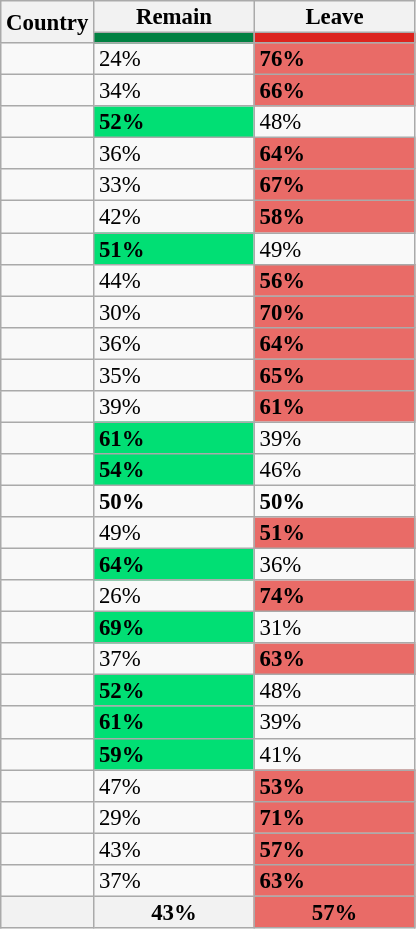<table class="wikitable sortable" style="line-height: 14px; font-size: 95%">
<tr>
<th rowspan="2">Country</th>
<th>Remain</th>
<th>Leave</th>
</tr>
<tr>
<th style="background: rgb(0, 129, 66); width: 100px; color: white;"></th>
<th style="background: rgb(220, 36, 31); width: 100px; color: white;"></th>
</tr>
<tr>
<td></td>
<td>24%</td>
<td style="background: rgb(233, 107, 103);"><strong>76%</strong></td>
</tr>
<tr>
<td></td>
<td>34%</td>
<td style="background: rgb(233, 107, 103);"><strong>66%</strong></td>
</tr>
<tr>
<td></td>
<td style="background: rgb(1,223,116);"><strong>52%</strong></td>
<td>48%</td>
</tr>
<tr>
<td></td>
<td>36%</td>
<td style="background: rgb(233, 107, 103);"><strong>64%</strong></td>
</tr>
<tr>
<td></td>
<td>33%</td>
<td style="background: rgb(233, 107, 103);"><strong>67%</strong></td>
</tr>
<tr>
<td></td>
<td>42%</td>
<td style="background: rgb(233, 107, 103);"><strong>58%</strong></td>
</tr>
<tr>
<td></td>
<td style="background: rgb(1,223,116);"><strong>51%</strong></td>
<td>49%</td>
</tr>
<tr>
<td></td>
<td>44%</td>
<td style="background: rgb(233, 107, 103);"><strong>56%</strong></td>
</tr>
<tr>
<td></td>
<td>30%</td>
<td style="background: rgb(233, 107, 103);"><strong>70%</strong></td>
</tr>
<tr>
<td></td>
<td>36%</td>
<td style="background: rgb(233, 107, 103);"><strong>64%</strong></td>
</tr>
<tr>
<td></td>
<td>35%</td>
<td style="background: rgb(233, 107, 103);"><strong>65%</strong></td>
</tr>
<tr>
<td></td>
<td>39%</td>
<td style="background: rgb(233, 107, 103);"><strong>61%</strong></td>
</tr>
<tr>
<td></td>
<td style="background: rgb(1,223,116);"><strong>61%</strong></td>
<td>39%</td>
</tr>
<tr>
<td></td>
<td style="background: rgb(1,223,116);"><strong>54%</strong></td>
<td>46%</td>
</tr>
<tr>
<td></td>
<td><strong>50%</strong></td>
<td><strong>50%</strong></td>
</tr>
<tr>
<td></td>
<td>49%</td>
<td style="background: rgb(233, 107, 103);"><strong>51%</strong></td>
</tr>
<tr>
<td></td>
<td style="background: rgb(1,223,116);"><strong>64%</strong></td>
<td>36%</td>
</tr>
<tr>
<td></td>
<td>26%</td>
<td style="background: rgb(233, 107, 103);"><strong>74%</strong></td>
</tr>
<tr>
<td></td>
<td style="background: rgb(1,223,116);"><strong>69%</strong></td>
<td>31%</td>
</tr>
<tr>
<td></td>
<td>37%</td>
<td style="background: rgb(233, 107, 103);"><strong>63%</strong></td>
</tr>
<tr>
<td></td>
<td style="background: rgb(1,223,116);"><strong>52%</strong></td>
<td>48%</td>
</tr>
<tr>
<td></td>
<td style="background: rgb(1,223,116);"><strong>61%</strong></td>
<td>39%</td>
</tr>
<tr>
<td></td>
<td style="background: rgb(1,223,116);"><strong>59%</strong></td>
<td>41%</td>
</tr>
<tr>
<td></td>
<td>47%</td>
<td style="background: rgb(233, 107, 103);"><strong>53%</strong></td>
</tr>
<tr>
<td></td>
<td>29%</td>
<td style="background: rgb(233, 107, 103);"><strong>71%</strong></td>
</tr>
<tr>
<td></td>
<td>43%</td>
<td style="background: rgb(233, 107, 103);"><strong>57%</strong></td>
</tr>
<tr>
<td></td>
<td>37%</td>
<td style="background: rgb(233, 107, 103);"><strong>63%</strong></td>
</tr>
<tr>
<th></th>
<th>43%</th>
<th style="background: rgb(233, 107, 103);"><strong>57%</strong></th>
</tr>
</table>
